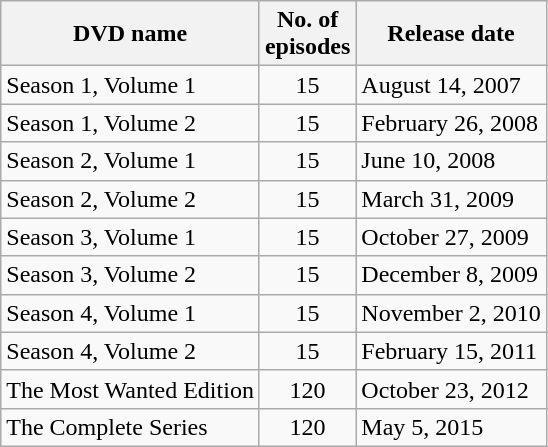<table class="wikitable">
<tr>
<th>DVD name</th>
<th>No. of<br>episodes</th>
<th>Release date</th>
</tr>
<tr>
<td>Season 1, Volume 1</td>
<td style="text-align:center;">15</td>
<td>August 14, 2007</td>
</tr>
<tr>
<td>Season 1, Volume 2</td>
<td style="text-align:center;">15</td>
<td>February 26, 2008</td>
</tr>
<tr>
<td>Season 2, Volume 1</td>
<td style="text-align:center;">15</td>
<td>June 10, 2008</td>
</tr>
<tr>
<td>Season 2, Volume 2</td>
<td style="text-align:center;">15</td>
<td>March 31, 2009</td>
</tr>
<tr>
<td>Season 3, Volume 1</td>
<td style="text-align:center;">15</td>
<td>October 27, 2009</td>
</tr>
<tr>
<td>Season 3, Volume 2</td>
<td style="text-align:center;">15</td>
<td>December 8, 2009</td>
</tr>
<tr>
<td>Season 4, Volume 1</td>
<td style="text-align:center;">15</td>
<td>November 2, 2010</td>
</tr>
<tr>
<td>Season 4, Volume 2</td>
<td style="text-align:center;">15</td>
<td>February 15, 2011</td>
</tr>
<tr>
<td>The Most Wanted Edition</td>
<td style="text-align:center;">120</td>
<td>October 23, 2012</td>
</tr>
<tr>
<td>The Complete Series</td>
<td style="text-align:center;">120</td>
<td>May 5, 2015</td>
</tr>
</table>
